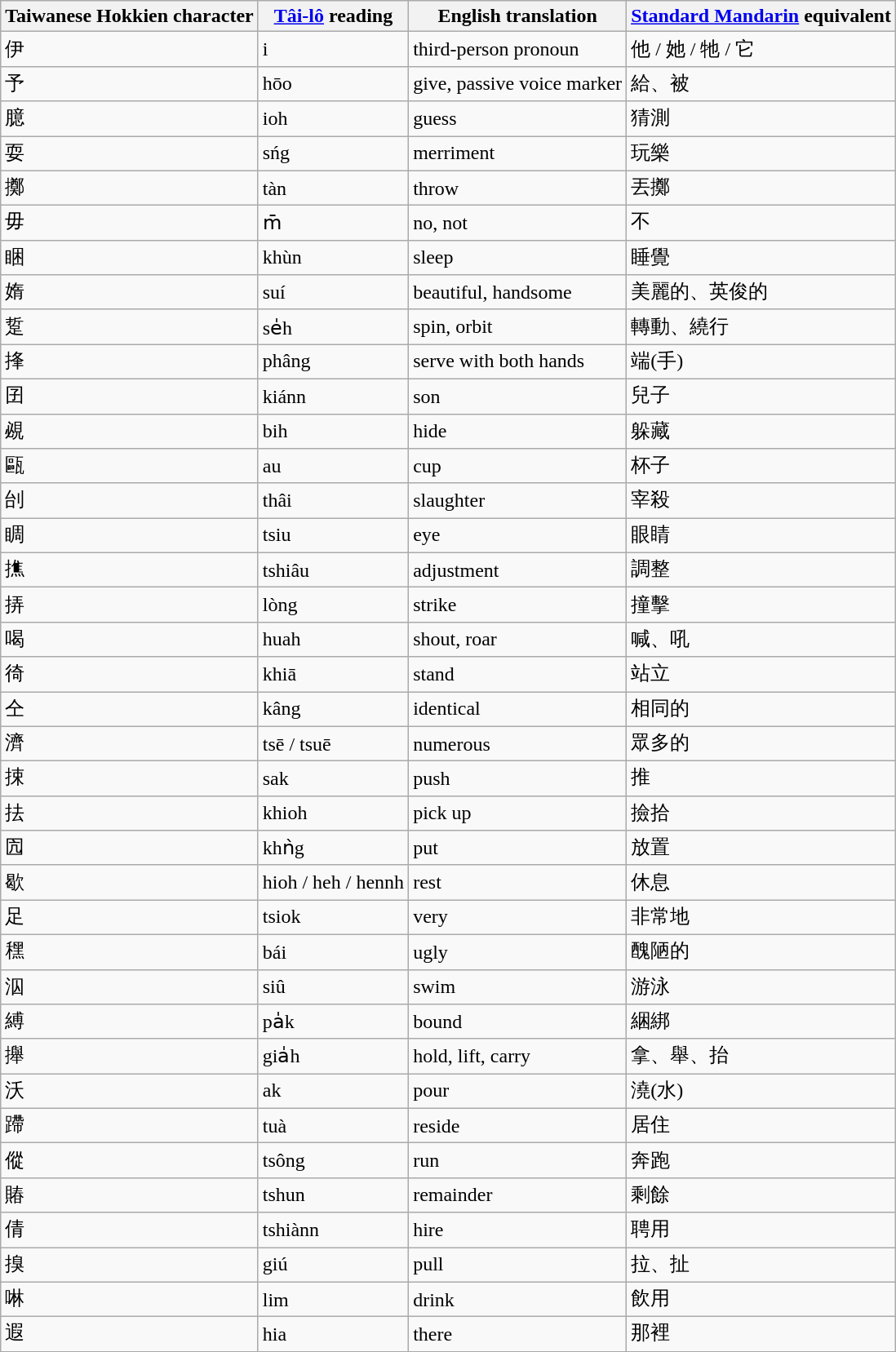<table class="wikitable">
<tr>
<th>Taiwanese Hokkien character</th>
<th><a href='#'>Tâi-lô</a> reading</th>
<th>English translation</th>
<th><a href='#'>Standard Mandarin</a> equivalent</th>
</tr>
<tr>
<td>伊</td>
<td>i</td>
<td>third-person pronoun</td>
<td>他 / 她 / 牠 / 它</td>
</tr>
<tr>
<td>予</td>
<td>hōo</td>
<td>give, passive voice marker</td>
<td>給、被</td>
</tr>
<tr>
<td>臆</td>
<td>ioh</td>
<td>guess</td>
<td>猜測</td>
</tr>
<tr>
<td>耍</td>
<td>sńg</td>
<td>merriment</td>
<td>玩樂</td>
</tr>
<tr>
<td>擲</td>
<td>tàn</td>
<td>throw</td>
<td>丟擲</td>
</tr>
<tr>
<td>毋</td>
<td>m̄</td>
<td>no, not</td>
<td>不</td>
</tr>
<tr>
<td>睏</td>
<td>khùn</td>
<td>sleep</td>
<td>睡覺</td>
</tr>
<tr>
<td>媠</td>
<td>suí</td>
<td>beautiful, handsome</td>
<td>美麗的、英俊的</td>
</tr>
<tr>
<td>踅</td>
<td>se̍h</td>
<td>spin, orbit</td>
<td>轉動、繞行</td>
</tr>
<tr>
<td>捀</td>
<td>phâng</td>
<td>serve with both hands</td>
<td>端(手)</td>
</tr>
<tr>
<td>囝</td>
<td>kiánn</td>
<td>son</td>
<td>兒子</td>
</tr>
<tr>
<td>覕</td>
<td>bih</td>
<td>hide</td>
<td>躲藏</td>
</tr>
<tr>
<td>甌</td>
<td>au</td>
<td>cup</td>
<td>杯子</td>
</tr>
<tr>
<td>刣</td>
<td>thâi</td>
<td>slaughter</td>
<td>宰殺</td>
</tr>
<tr>
<td>睭</td>
<td>tsiu</td>
<td>eye</td>
<td>眼睛</td>
</tr>
<tr>
<td>撨</td>
<td>tshiâu</td>
<td>adjustment</td>
<td>調整</td>
</tr>
<tr>
<td>挵</td>
<td>lòng</td>
<td>strike</td>
<td>撞擊</td>
</tr>
<tr>
<td>喝</td>
<td>huah</td>
<td>shout, roar</td>
<td>喊、吼</td>
</tr>
<tr>
<td>徛</td>
<td>khiā</td>
<td>stand</td>
<td>站立</td>
</tr>
<tr>
<td>仝</td>
<td>kâng</td>
<td>identical</td>
<td>相同的</td>
</tr>
<tr>
<td>濟</td>
<td>tsē / tsuē</td>
<td>numerous</td>
<td>眾多的</td>
</tr>
<tr>
<td>捒</td>
<td>sak</td>
<td>push</td>
<td>推</td>
</tr>
<tr>
<td>抾</td>
<td>khioh</td>
<td>pick up</td>
<td>撿拾</td>
</tr>
<tr>
<td>囥</td>
<td>khǹg</td>
<td>put</td>
<td>放置</td>
</tr>
<tr>
<td>歇</td>
<td>hioh / heh / hennh</td>
<td>rest</td>
<td>休息</td>
</tr>
<tr>
<td>足</td>
<td>tsiok</td>
<td>very</td>
<td>非常地</td>
</tr>
<tr>
<td>䆀</td>
<td>bái</td>
<td>ugly</td>
<td>醜陋的</td>
</tr>
<tr>
<td>泅</td>
<td>siû</td>
<td>swim</td>
<td>游泳</td>
</tr>
<tr>
<td>縛</td>
<td>pa̍k</td>
<td>bound</td>
<td>綑綁</td>
</tr>
<tr>
<td>攑</td>
<td>gia̍h</td>
<td>hold, lift, carry</td>
<td>拿、舉、抬</td>
</tr>
<tr>
<td>沃</td>
<td>ak</td>
<td>pour</td>
<td>澆(水)</td>
</tr>
<tr>
<td>蹛</td>
<td>tuà</td>
<td>reside</td>
<td>居住</td>
</tr>
<tr>
<td>傱</td>
<td>tsông</td>
<td>run</td>
<td>奔跑</td>
</tr>
<tr>
<td>賰</td>
<td>tshun</td>
<td>remainder</td>
<td>剩餘</td>
</tr>
<tr>
<td>倩</td>
<td>tshiànn</td>
<td>hire</td>
<td>聘用</td>
</tr>
<tr>
<td>搝</td>
<td>giú</td>
<td>pull</td>
<td>拉、扯</td>
</tr>
<tr>
<td>啉</td>
<td>lim</td>
<td>drink</td>
<td>飲用</td>
</tr>
<tr>
<td>遐</td>
<td>hia</td>
<td>there</td>
<td>那裡</td>
</tr>
</table>
